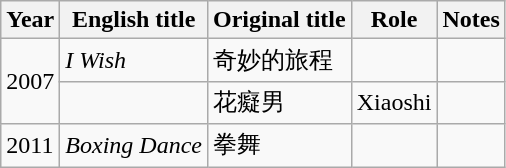<table class="wikitable sortable">
<tr>
<th>Year</th>
<th>English title</th>
<th>Original title</th>
<th>Role</th>
<th class="unsortable">Notes</th>
</tr>
<tr>
<td rowspan="2">2007</td>
<td><em>I Wish</em></td>
<td>奇妙的旅程</td>
<td></td>
<td></td>
</tr>
<tr>
<td></td>
<td>花癡男</td>
<td>Xiaoshi</td>
<td></td>
</tr>
<tr>
<td>2011</td>
<td><em>Boxing Dance</em></td>
<td>拳舞</td>
<td></td>
<td></td>
</tr>
</table>
